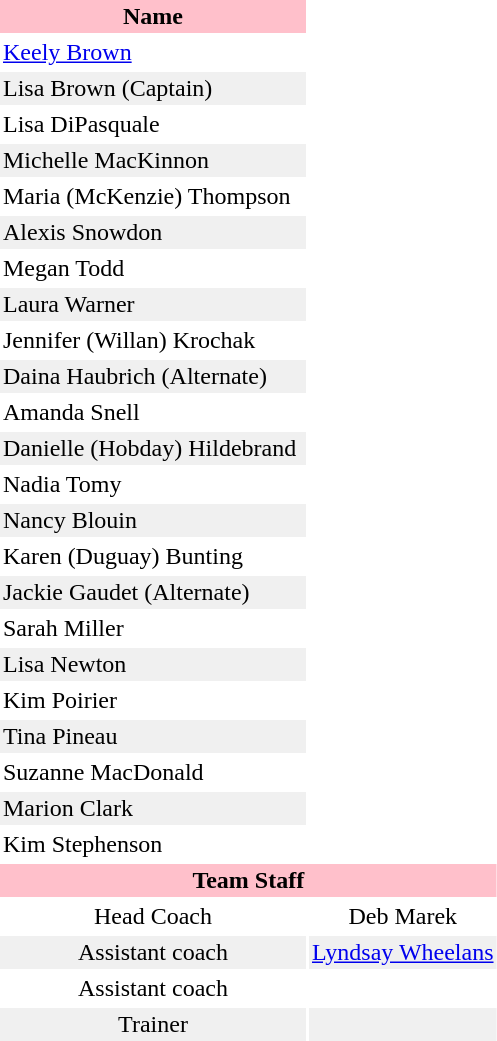<table border="0" cellspacing="2" cellpadding="2">
<tr bgcolor=pink>
<th width=200>Name</th>
</tr>
<tr>
<td><a href='#'>Keely Brown</a></td>
</tr>
<tr bgcolor="#f0f0f0">
<td>Lisa Brown (Captain)</td>
</tr>
<tr>
<td>Lisa DiPasquale</td>
</tr>
<tr bgcolor="#f0f0f0">
<td>Michelle MacKinnon</td>
</tr>
<tr>
<td>Maria (McKenzie) Thompson</td>
</tr>
<tr bgcolor="#f0f0f0">
<td>Alexis Snowdon</td>
</tr>
<tr>
<td>Megan Todd</td>
</tr>
<tr bgcolor="#f0f0f0">
<td>Laura Warner</td>
</tr>
<tr>
<td>Jennifer (Willan) Krochak</td>
</tr>
<tr bgcolor="#f0f0f0">
<td>Daina Haubrich (Alternate)</td>
</tr>
<tr>
<td>Amanda Snell</td>
</tr>
<tr bgcolor="#f0f0f0">
<td>Danielle (Hobday) Hildebrand</td>
</tr>
<tr>
<td>Nadia Tomy</td>
</tr>
<tr bgcolor="#f0f0f0">
<td>Nancy Blouin</td>
</tr>
<tr>
<td>Karen (Duguay) Bunting</td>
</tr>
<tr bgcolor="#f0f0f0">
<td>Jackie Gaudet (Alternate)</td>
</tr>
<tr>
<td>Sarah Miller</td>
</tr>
<tr bgcolor="#f0f0f0">
<td>Lisa Newton</td>
</tr>
<tr>
<td>Kim Poirier</td>
</tr>
<tr bgcolor="#f0f0f0">
<td>Tina Pineau</td>
</tr>
<tr>
<td>Suzanne MacDonald</td>
</tr>
<tr bgcolor="#f0f0f0">
<td>Marion Clark</td>
</tr>
<tr>
<td>Kim Stephenson</td>
</tr>
<tr>
<th style=background:pink colspan=3>Team Staff</th>
</tr>
<tr>
<td align=center>Head Coach</td>
<td align=center>Deb Marek</td>
</tr>
<tr bgcolor="#f0f0f0">
<td align=center>Assistant coach</td>
<td align=center><a href='#'>Lyndsay Wheelans</a></td>
</tr>
<tr>
<td align=center>Assistant coach</td>
<td align=center></td>
</tr>
<tr bgcolor="#f0f0f0">
<td align=center>Trainer</td>
<td align=center></td>
</tr>
</table>
